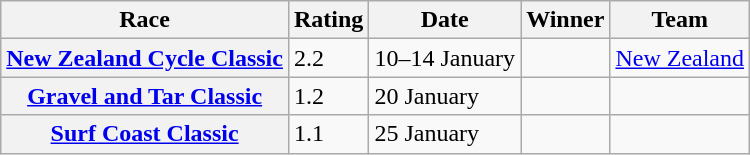<table class="wikitable plainrowheaders">
<tr>
<th scope="col">Race</th>
<th scope="col">Rating</th>
<th scope="col">Date</th>
<th scope="col">Winner</th>
<th scope="col">Team</th>
</tr>
<tr>
<th scope="row"> <a href='#'>New Zealand Cycle Classic</a></th>
<td>2.2</td>
<td>10–14 January</td>
<td></td>
<td><a href='#'>New Zealand</a></td>
</tr>
<tr>
<th scope="row"> <a href='#'>Gravel and Tar Classic</a></th>
<td>1.2</td>
<td>20 January</td>
<td></td>
<td></td>
</tr>
<tr>
<th scope="row"> <a href='#'>Surf Coast Classic</a></th>
<td>1.1</td>
<td>25 January</td>
<td></td>
<td></td>
</tr>
</table>
